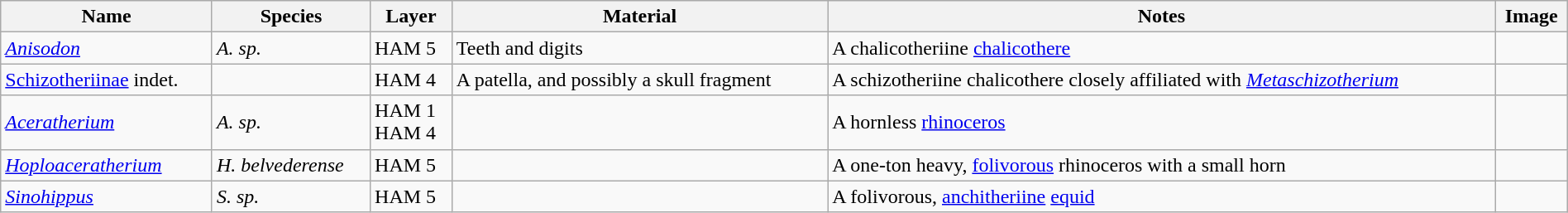<table class="wikitable" width="100%" align="center">
<tr>
<th>Name</th>
<th>Species</th>
<th>Layer</th>
<th>Material</th>
<th>Notes</th>
<th>Image</th>
</tr>
<tr>
<td><em><a href='#'>Anisodon</a></em></td>
<td><em>A. sp.</em></td>
<td>HAM 5</td>
<td>Teeth and digits</td>
<td>A chalicotheriine <a href='#'>chalicothere</a></td>
<td></td>
</tr>
<tr>
<td><a href='#'>Schizotheriinae</a> indet.</td>
<td></td>
<td>HAM 4</td>
<td>A patella, and possibly a skull fragment</td>
<td>A schizotheriine chalicothere closely affiliated with <em><a href='#'>Metaschizotherium</a></em></td>
<td></td>
</tr>
<tr>
<td><em><a href='#'>Aceratherium</a></em></td>
<td><em>A. sp.</em></td>
<td>HAM 1<br>HAM 4</td>
<td></td>
<td>A hornless <a href='#'>rhinoceros</a></td>
<td></td>
</tr>
<tr>
<td><em><a href='#'>Hoploaceratherium</a></em></td>
<td><em>H. belvederense</em></td>
<td>HAM 5</td>
<td></td>
<td>A one-ton heavy, <a href='#'>folivorous</a> rhinoceros with a small horn</td>
<td></td>
</tr>
<tr>
<td><em><a href='#'>Sinohippus</a></em></td>
<td><em>S. sp.</em></td>
<td>HAM 5</td>
<td></td>
<td>A folivorous, <a href='#'>anchitheriine</a> <a href='#'>equid</a></td>
<td></td>
</tr>
</table>
